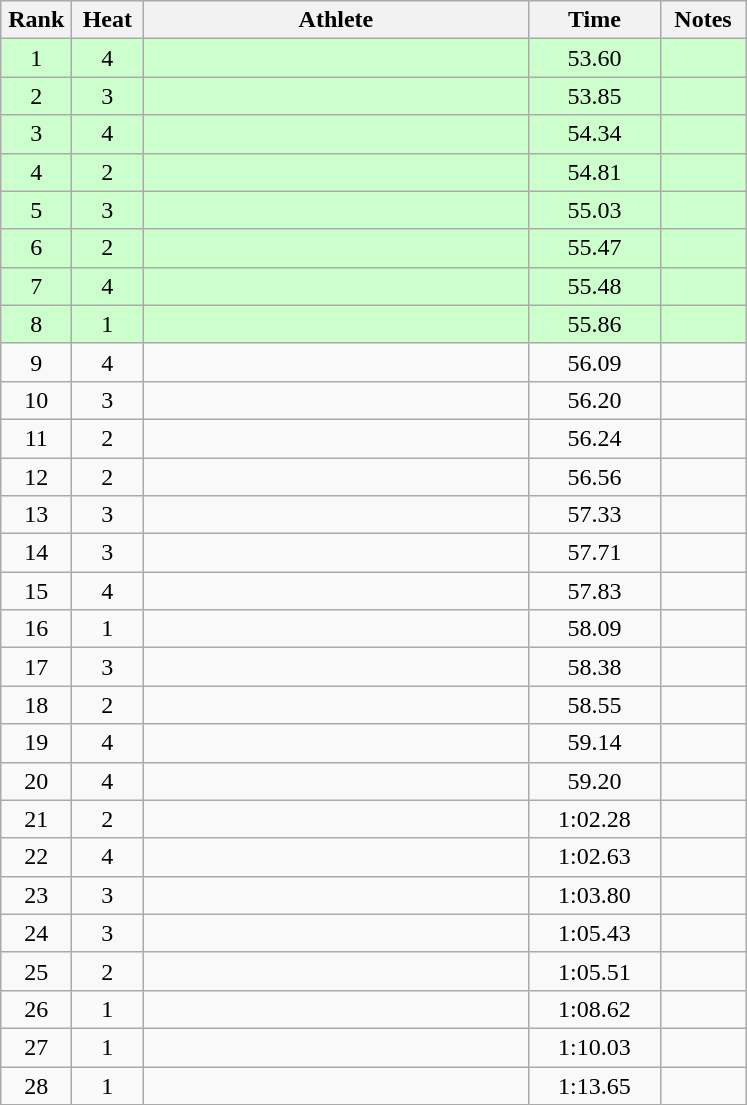<table class="wikitable" style="text-align:center">
<tr>
<th width=40>Rank</th>
<th width=40>Heat</th>
<th width=250>Athlete</th>
<th width=80>Time</th>
<th width=50>Notes</th>
</tr>
<tr bgcolor=ccffcc>
<td>1</td>
<td>4</td>
<td align=left></td>
<td>53.60</td>
<td></td>
</tr>
<tr bgcolor=ccffcc>
<td>2</td>
<td>3</td>
<td align=left></td>
<td>53.85</td>
<td></td>
</tr>
<tr bgcolor=ccffcc>
<td>3</td>
<td>4</td>
<td align=left></td>
<td>54.34</td>
<td></td>
</tr>
<tr bgcolor=ccffcc>
<td>4</td>
<td>2</td>
<td align=left></td>
<td>54.81</td>
<td></td>
</tr>
<tr bgcolor=ccffcc>
<td>5</td>
<td>3</td>
<td align=left></td>
<td>55.03</td>
<td></td>
</tr>
<tr bgcolor=ccffcc>
<td>6</td>
<td>2</td>
<td align=left></td>
<td>55.47</td>
<td></td>
</tr>
<tr bgcolor=ccffcc>
<td>7</td>
<td>4</td>
<td align=left></td>
<td>55.48</td>
<td></td>
</tr>
<tr bgcolor=ccffcc>
<td>8</td>
<td>1</td>
<td align=left></td>
<td>55.86</td>
<td></td>
</tr>
<tr>
<td>9</td>
<td>4</td>
<td align=left></td>
<td>56.09</td>
<td></td>
</tr>
<tr>
<td>10</td>
<td>3</td>
<td align=left></td>
<td>56.20</td>
<td></td>
</tr>
<tr>
<td>11</td>
<td>2</td>
<td align=left></td>
<td>56.24</td>
<td></td>
</tr>
<tr>
<td>12</td>
<td>2</td>
<td align=left></td>
<td>56.56</td>
<td></td>
</tr>
<tr>
<td>13</td>
<td>3</td>
<td align=left></td>
<td>57.33</td>
<td></td>
</tr>
<tr>
<td>14</td>
<td>3</td>
<td align=left></td>
<td>57.71</td>
<td></td>
</tr>
<tr>
<td>15</td>
<td>4</td>
<td align=left></td>
<td>57.83</td>
<td></td>
</tr>
<tr>
<td>16</td>
<td>1</td>
<td align=left></td>
<td>58.09</td>
<td></td>
</tr>
<tr>
<td>17</td>
<td>3</td>
<td align=left></td>
<td>58.38</td>
<td></td>
</tr>
<tr>
<td>18</td>
<td>2</td>
<td align=left></td>
<td>58.55</td>
<td></td>
</tr>
<tr>
<td>19</td>
<td>4</td>
<td align=left></td>
<td>59.14</td>
<td></td>
</tr>
<tr>
<td>20</td>
<td>4</td>
<td align=left></td>
<td>59.20</td>
<td></td>
</tr>
<tr>
<td>21</td>
<td>2</td>
<td align=left></td>
<td>1:02.28</td>
<td></td>
</tr>
<tr>
<td>22</td>
<td>4</td>
<td align=left></td>
<td>1:02.63</td>
<td></td>
</tr>
<tr>
<td>23</td>
<td>3</td>
<td align=left></td>
<td>1:03.80</td>
<td></td>
</tr>
<tr>
<td>24</td>
<td>3</td>
<td align=left></td>
<td>1:05.43</td>
<td></td>
</tr>
<tr>
<td>25</td>
<td>2</td>
<td align=left></td>
<td>1:05.51</td>
<td></td>
</tr>
<tr>
<td>26</td>
<td>1</td>
<td align=left></td>
<td>1:08.62</td>
<td></td>
</tr>
<tr>
<td>27</td>
<td>1</td>
<td align=left></td>
<td>1:10.03</td>
<td></td>
</tr>
<tr>
<td>28</td>
<td>1</td>
<td align=left></td>
<td>1:13.65</td>
<td></td>
</tr>
</table>
